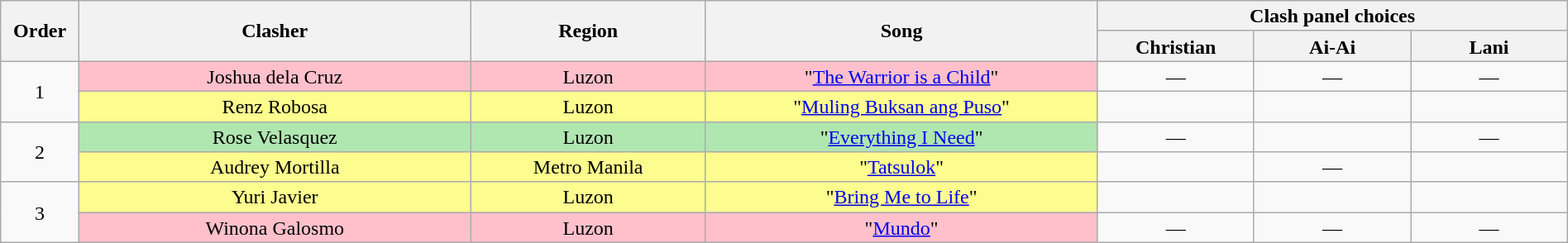<table class="wikitable" style="text-align:center; line-height:17px; width:100%;">
<tr>
<th rowspan="2" width="5%">Order</th>
<th rowspan="2" width="25%">Clasher</th>
<th rowspan="2">Region</th>
<th rowspan="2" width="25%">Song</th>
<th colspan="3" width="30%">Clash panel choices</th>
</tr>
<tr>
<th width="10%">Christian</th>
<th width="10%">Ai-Ai</th>
<th width="10%">Lani</th>
</tr>
<tr>
<td rowspan="2">1</td>
<td style="background:pink;">Joshua dela Cruz</td>
<td style="background:pink;">Luzon</td>
<td style="background:pink;">"<a href='#'>The Warrior is a Child</a>"</td>
<td>—</td>
<td>—</td>
<td>—</td>
</tr>
<tr>
<td style="background:#fdfc8f;">Renz Robosa</td>
<td style="background:#fdfc8f;">Luzon</td>
<td style="background:#fdfc8f;">"<a href='#'>Muling Buksan ang Puso</a>"</td>
<td><strong></strong></td>
<td><strong></strong></td>
<td><strong></strong></td>
</tr>
<tr>
<td rowspan="2">2</td>
<td style="background:#b0e6b0;">Rose Velasquez</td>
<td style="background:#b0e6b0;">Luzon</td>
<td style="background:#b0e6b0;">"<a href='#'>Everything I Need</a>"</td>
<td>—</td>
<td><strong></strong></td>
<td>—</td>
</tr>
<tr>
<td style="background:#fdfc8f;">Audrey Mortilla</td>
<td style="background:#fdfc8f;">Metro Manila</td>
<td style="background:#fdfc8f;">"<a href='#'>Tatsulok</a>"</td>
<td><strong></strong></td>
<td>—</td>
<td><strong></strong></td>
</tr>
<tr>
<td rowspan="2">3</td>
<td style="background:#fdfc8f;">Yuri Javier</td>
<td style="background:#fdfc8f;">Luzon</td>
<td style="background:#fdfc8f;">"<a href='#'>Bring Me to Life</a>"</td>
<td><strong></strong></td>
<td><strong></strong></td>
<td><strong></strong></td>
</tr>
<tr>
<td style="background:pink;">Winona Galosmo</td>
<td style="background:pink;">Luzon</td>
<td style="background:pink;">"<a href='#'>Mundo</a>"</td>
<td>—</td>
<td>—</td>
<td>—</td>
</tr>
</table>
